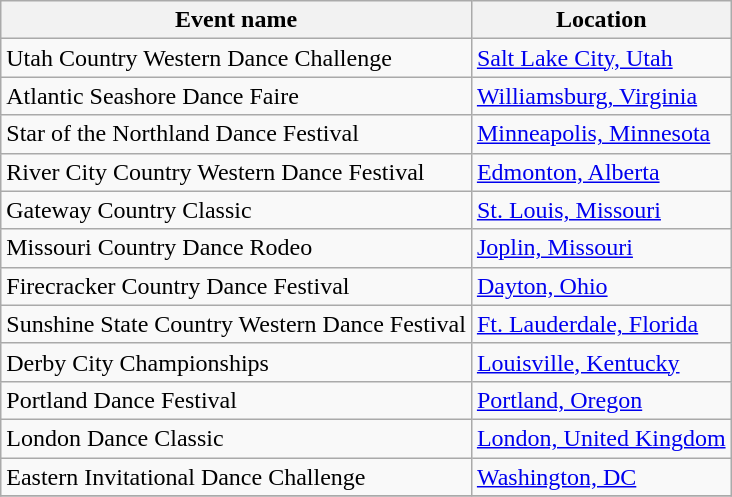<table class="wikitable">
<tr>
<th>Event name</th>
<th>Location</th>
</tr>
<tr>
<td>Utah Country Western Dance Challenge</td>
<td><a href='#'>Salt Lake City, Utah</a></td>
</tr>
<tr>
<td>Atlantic Seashore Dance Faire</td>
<td><a href='#'>Williamsburg, Virginia</a></td>
</tr>
<tr>
<td>Star of the Northland Dance Festival</td>
<td><a href='#'>Minneapolis, Minnesota</a></td>
</tr>
<tr>
<td>River City Country Western Dance Festival</td>
<td><a href='#'>Edmonton, Alberta</a></td>
</tr>
<tr>
<td>Gateway Country Classic</td>
<td><a href='#'>St. Louis, Missouri</a></td>
</tr>
<tr>
<td>Missouri Country Dance Rodeo</td>
<td><a href='#'>Joplin, Missouri</a></td>
</tr>
<tr>
<td>Firecracker Country Dance Festival</td>
<td><a href='#'>Dayton, Ohio</a></td>
</tr>
<tr>
<td>Sunshine State Country Western Dance Festival</td>
<td><a href='#'>Ft. Lauderdale, Florida</a></td>
</tr>
<tr>
<td>Derby City Championships</td>
<td><a href='#'>Louisville, Kentucky</a></td>
</tr>
<tr>
<td>Portland Dance Festival</td>
<td><a href='#'>Portland, Oregon</a></td>
</tr>
<tr>
<td>London Dance Classic</td>
<td><a href='#'>London, United Kingdom</a></td>
</tr>
<tr>
<td>Eastern Invitational Dance Challenge</td>
<td><a href='#'>Washington, DC</a></td>
</tr>
<tr>
</tr>
</table>
